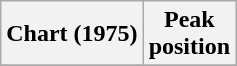<table class="wikitable plainrowheaders sortable" style="text-align:center;">
<tr>
<th>Chart (1975)</th>
<th>Peak<br>position</th>
</tr>
<tr>
</tr>
</table>
